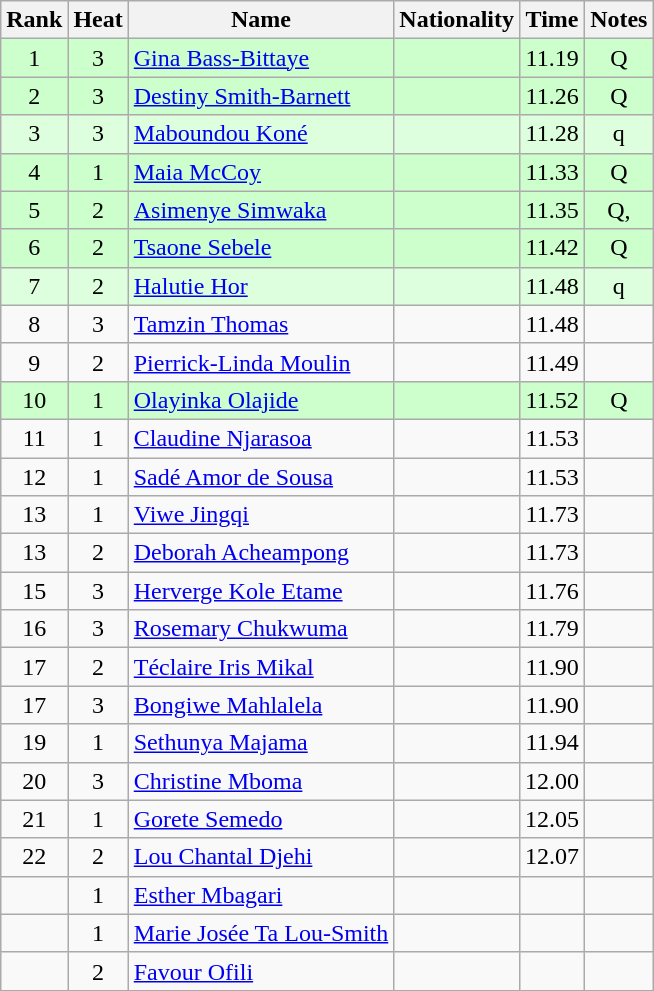<table class="wikitable sortable" style="text-align:center">
<tr>
<th>Rank</th>
<th>Heat</th>
<th>Name</th>
<th>Nationality</th>
<th>Time</th>
<th>Notes</th>
</tr>
<tr bgcolor=ccffcc>
<td>1</td>
<td>3</td>
<td align=left><a href='#'>Gina Bass-Bittaye</a></td>
<td align=left></td>
<td>11.19</td>
<td>Q</td>
</tr>
<tr bgcolor=ccffcc>
<td>2</td>
<td>3</td>
<td align=left><a href='#'>Destiny Smith-Barnett</a></td>
<td align=left></td>
<td>11.26</td>
<td>Q</td>
</tr>
<tr bgcolor=ddffdd>
<td>3</td>
<td>3</td>
<td align=left><a href='#'>Maboundou Koné</a></td>
<td align=left></td>
<td>11.28</td>
<td>q</td>
</tr>
<tr bgcolor=ccffcc>
<td>4</td>
<td>1</td>
<td align=left><a href='#'>Maia McCoy</a></td>
<td align=left></td>
<td>11.33</td>
<td>Q</td>
</tr>
<tr bgcolor=ccffcc>
<td>5</td>
<td>2</td>
<td align=left><a href='#'>Asimenye Simwaka</a></td>
<td align=left></td>
<td>11.35</td>
<td>Q, </td>
</tr>
<tr bgcolor=ccffcc>
<td>6</td>
<td>2</td>
<td align=left><a href='#'>Tsaone Sebele</a></td>
<td align=left></td>
<td>11.42</td>
<td>Q</td>
</tr>
<tr bgcolor=ddffdd>
<td>7</td>
<td>2</td>
<td align=left><a href='#'>Halutie Hor</a></td>
<td align=left></td>
<td>11.48</td>
<td>q</td>
</tr>
<tr>
<td>8</td>
<td>3</td>
<td align=left><a href='#'>Tamzin Thomas</a></td>
<td align=left></td>
<td>11.48</td>
<td></td>
</tr>
<tr>
<td>9</td>
<td>2</td>
<td align=left><a href='#'>Pierrick-Linda Moulin</a></td>
<td align=left></td>
<td>11.49</td>
<td></td>
</tr>
<tr bgcolor=ccffcc>
<td>10</td>
<td>1</td>
<td align=left><a href='#'>Olayinka Olajide</a></td>
<td align=left></td>
<td>11.52</td>
<td>Q</td>
</tr>
<tr>
<td>11</td>
<td>1</td>
<td align=left><a href='#'>Claudine Njarasoa</a></td>
<td align=left></td>
<td>11.53</td>
<td></td>
</tr>
<tr>
<td>12</td>
<td>1</td>
<td align=left><a href='#'>Sadé Amor de Sousa</a></td>
<td align=left></td>
<td>11.53</td>
<td></td>
</tr>
<tr>
<td>13</td>
<td>1</td>
<td align=left><a href='#'>Viwe Jingqi</a></td>
<td align=left></td>
<td>11.73</td>
<td></td>
</tr>
<tr>
<td>13</td>
<td>2</td>
<td align=left><a href='#'>Deborah Acheampong</a></td>
<td align=left></td>
<td>11.73</td>
<td></td>
</tr>
<tr>
<td>15</td>
<td>3</td>
<td align=left><a href='#'>Herverge Kole Etame</a></td>
<td align=left></td>
<td>11.76</td>
<td></td>
</tr>
<tr>
<td>16</td>
<td>3</td>
<td align=left><a href='#'>Rosemary Chukwuma</a></td>
<td align=left></td>
<td>11.79</td>
<td></td>
</tr>
<tr>
<td>17</td>
<td>2</td>
<td align=left><a href='#'>Téclaire Iris Mikal</a></td>
<td align=left></td>
<td>11.90</td>
<td></td>
</tr>
<tr>
<td>17</td>
<td>3</td>
<td align=left><a href='#'>Bongiwe Mahlalela</a></td>
<td align=left></td>
<td>11.90</td>
<td></td>
</tr>
<tr>
<td>19</td>
<td>1</td>
<td align=left><a href='#'>Sethunya Majama</a></td>
<td align=left></td>
<td>11.94</td>
<td></td>
</tr>
<tr>
<td>20</td>
<td>3</td>
<td align=left><a href='#'>Christine Mboma</a></td>
<td align=left></td>
<td>12.00</td>
<td></td>
</tr>
<tr>
<td>21</td>
<td>1</td>
<td align=left><a href='#'>Gorete Semedo</a></td>
<td align=left></td>
<td>12.05</td>
<td></td>
</tr>
<tr>
<td>22</td>
<td>2</td>
<td align=left><a href='#'>Lou Chantal Djehi</a></td>
<td align=left></td>
<td>12.07</td>
<td></td>
</tr>
<tr>
<td></td>
<td>1</td>
<td align=left><a href='#'>Esther Mbagari</a></td>
<td align=left></td>
<td></td>
<td></td>
</tr>
<tr>
<td></td>
<td>1</td>
<td align=left><a href='#'>Marie Josée Ta Lou-Smith</a></td>
<td align=left></td>
<td></td>
<td></td>
</tr>
<tr>
<td></td>
<td>2</td>
<td align=left><a href='#'>Favour Ofili</a></td>
<td align=left></td>
<td></td>
<td></td>
</tr>
</table>
